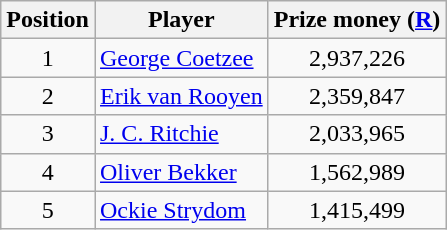<table class="wikitable">
<tr>
<th>Position</th>
<th>Player</th>
<th>Prize money (<a href='#'>R</a>)</th>
</tr>
<tr>
<td align=center>1</td>
<td> <a href='#'>George Coetzee</a></td>
<td align=center>2,937,226</td>
</tr>
<tr>
<td align=center>2</td>
<td> <a href='#'>Erik van Rooyen</a></td>
<td align=center>2,359,847</td>
</tr>
<tr>
<td align=center>3</td>
<td> <a href='#'>J. C. Ritchie</a></td>
<td align=center>2,033,965</td>
</tr>
<tr>
<td align=center>4</td>
<td> <a href='#'>Oliver Bekker</a></td>
<td align=center>1,562,989</td>
</tr>
<tr>
<td align=center>5</td>
<td> <a href='#'>Ockie Strydom</a></td>
<td align=center>1,415,499</td>
</tr>
</table>
